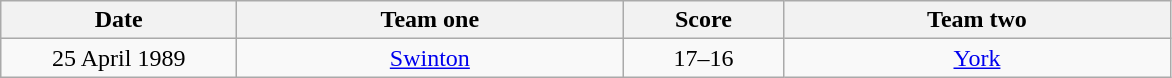<table class="wikitable" style="text-align: center">
<tr>
<th width=150>Date</th>
<th width=250>Team one</th>
<th width=100>Score</th>
<th width=250>Team two</th>
</tr>
<tr>
<td>25 April 1989</td>
<td><a href='#'>Swinton</a></td>
<td>17–16</td>
<td><a href='#'>York</a></td>
</tr>
</table>
